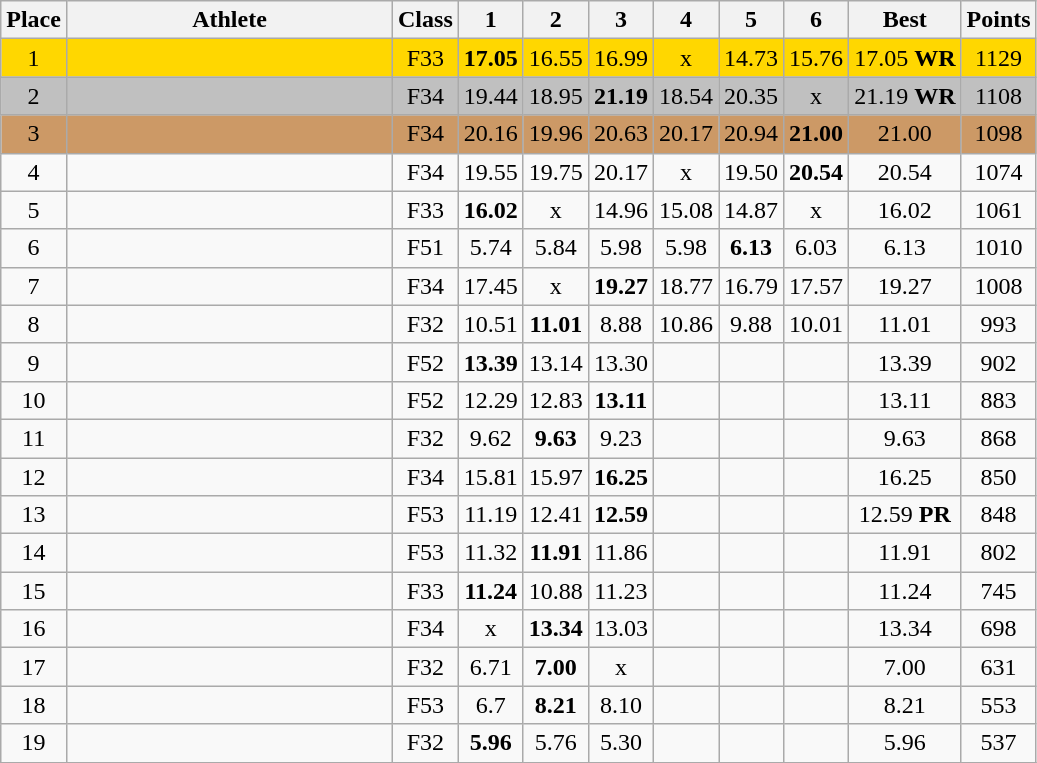<table class="wikitable" style="text-align:center">
<tr>
<th>Place</th>
<th width=210>Athlete</th>
<th>Class</th>
<th>1</th>
<th>2</th>
<th>3</th>
<th>4</th>
<th>5</th>
<th>6</th>
<th>Best</th>
<th>Points</th>
</tr>
<tr bgcolor=gold>
<td>1</td>
<td align=left></td>
<td>F33</td>
<td><strong>17.05</strong></td>
<td>16.55</td>
<td>16.99</td>
<td>x</td>
<td>14.73</td>
<td>15.76</td>
<td>17.05 <strong>WR</strong></td>
<td>1129</td>
</tr>
<tr bgcolor=silver>
<td>2</td>
<td align=left></td>
<td>F34</td>
<td>19.44</td>
<td>18.95</td>
<td><strong>21.19</strong></td>
<td>18.54</td>
<td>20.35</td>
<td>x</td>
<td>21.19 <strong>WR</strong></td>
<td>1108</td>
</tr>
<tr bgcolor=cc9966>
<td>3</td>
<td align=left></td>
<td>F34</td>
<td>20.16</td>
<td>19.96</td>
<td>20.63</td>
<td>20.17</td>
<td>20.94</td>
<td><strong>21.00</strong></td>
<td>21.00</td>
<td>1098</td>
</tr>
<tr>
<td>4</td>
<td align=left></td>
<td>F34</td>
<td>19.55</td>
<td>19.75</td>
<td>20.17</td>
<td>x</td>
<td>19.50</td>
<td><strong>20.54</strong></td>
<td>20.54</td>
<td>1074</td>
</tr>
<tr>
<td>5</td>
<td align=left></td>
<td>F33</td>
<td><strong>16.02</strong></td>
<td>x</td>
<td>14.96</td>
<td>15.08</td>
<td>14.87</td>
<td>x</td>
<td>16.02</td>
<td>1061</td>
</tr>
<tr>
<td>6</td>
<td align=left></td>
<td>F51</td>
<td>5.74</td>
<td>5.84</td>
<td>5.98</td>
<td>5.98</td>
<td><strong>6.13</strong></td>
<td>6.03</td>
<td>6.13</td>
<td>1010</td>
</tr>
<tr>
<td>7</td>
<td align=left></td>
<td>F34</td>
<td>17.45</td>
<td>x</td>
<td><strong>19.27</strong></td>
<td>18.77</td>
<td>16.79</td>
<td>17.57</td>
<td>19.27</td>
<td>1008</td>
</tr>
<tr>
<td>8</td>
<td align=left></td>
<td>F32</td>
<td>10.51</td>
<td><strong>11.01</strong></td>
<td>8.88</td>
<td>10.86</td>
<td>9.88</td>
<td>10.01</td>
<td>11.01</td>
<td>993</td>
</tr>
<tr>
<td>9</td>
<td align=left></td>
<td>F52</td>
<td><strong>13.39</strong></td>
<td>13.14</td>
<td>13.30</td>
<td></td>
<td></td>
<td></td>
<td>13.39</td>
<td>902</td>
</tr>
<tr>
<td>10</td>
<td align=left></td>
<td>F52</td>
<td>12.29</td>
<td>12.83</td>
<td><strong>13.11</strong></td>
<td></td>
<td></td>
<td></td>
<td>13.11</td>
<td>883</td>
</tr>
<tr>
<td>11</td>
<td align=left></td>
<td>F32</td>
<td>9.62</td>
<td><strong>9.63</strong></td>
<td>9.23</td>
<td></td>
<td></td>
<td></td>
<td>9.63</td>
<td>868</td>
</tr>
<tr>
<td>12</td>
<td align=left></td>
<td>F34</td>
<td>15.81</td>
<td>15.97</td>
<td><strong>16.25</strong></td>
<td></td>
<td></td>
<td></td>
<td>16.25</td>
<td>850</td>
</tr>
<tr>
<td>13</td>
<td align=left></td>
<td>F53</td>
<td>11.19</td>
<td>12.41</td>
<td><strong>12.59</strong></td>
<td></td>
<td></td>
<td></td>
<td>12.59 <strong>PR</strong></td>
<td>848</td>
</tr>
<tr>
<td>14</td>
<td align=left></td>
<td>F53</td>
<td>11.32</td>
<td><strong>11.91</strong></td>
<td>11.86</td>
<td></td>
<td></td>
<td></td>
<td>11.91</td>
<td>802</td>
</tr>
<tr>
<td>15</td>
<td align=left></td>
<td>F33</td>
<td><strong>11.24</strong></td>
<td>10.88</td>
<td>11.23</td>
<td></td>
<td></td>
<td></td>
<td>11.24</td>
<td>745</td>
</tr>
<tr>
<td>16</td>
<td align=left></td>
<td>F34</td>
<td>x</td>
<td><strong>13.34</strong></td>
<td>13.03</td>
<td></td>
<td></td>
<td></td>
<td>13.34</td>
<td>698</td>
</tr>
<tr>
<td>17</td>
<td align=left></td>
<td>F32</td>
<td>6.71</td>
<td><strong>7.00</strong></td>
<td>x</td>
<td></td>
<td></td>
<td></td>
<td>7.00</td>
<td>631</td>
</tr>
<tr>
<td>18</td>
<td align=left></td>
<td>F53</td>
<td>6.7</td>
<td><strong>8.21</strong></td>
<td>8.10</td>
<td></td>
<td></td>
<td></td>
<td>8.21</td>
<td>553</td>
</tr>
<tr>
<td>19</td>
<td align=left></td>
<td>F32</td>
<td><strong>5.96</strong></td>
<td>5.76</td>
<td>5.30</td>
<td></td>
<td></td>
<td></td>
<td>5.96</td>
<td>537</td>
</tr>
<tr>
</tr>
</table>
